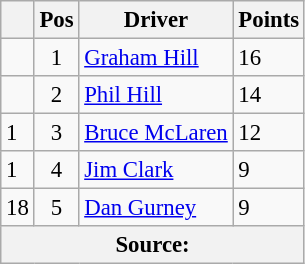<table class="wikitable" style="font-size: 95%;">
<tr>
<th></th>
<th>Pos</th>
<th>Driver</th>
<th>Points</th>
</tr>
<tr>
<td align="left"></td>
<td align="center">1</td>
<td> <a href='#'>Graham Hill</a></td>
<td align=left>16</td>
</tr>
<tr>
<td align="left"></td>
<td align="center">2</td>
<td> <a href='#'>Phil Hill</a></td>
<td align=left>14</td>
</tr>
<tr>
<td align="left"> 1</td>
<td align="center">3</td>
<td> <a href='#'>Bruce McLaren</a></td>
<td align=left>12</td>
</tr>
<tr>
<td align="left"> 1</td>
<td align="center">4</td>
<td> <a href='#'>Jim Clark</a></td>
<td align=left>9</td>
</tr>
<tr>
<td align="left"> 18</td>
<td align="center">5</td>
<td> <a href='#'>Dan Gurney</a></td>
<td align=left>9</td>
</tr>
<tr>
<th colspan=4>Source: </th>
</tr>
</table>
